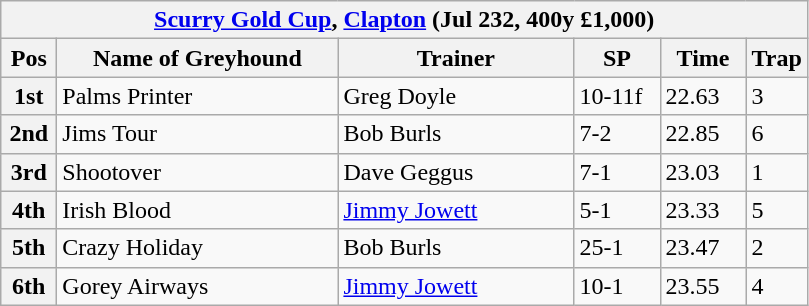<table class="wikitable">
<tr>
<th colspan="6"><a href='#'>Scurry Gold Cup</a>, <a href='#'>Clapton</a> (Jul 232, 400y £1,000)</th>
</tr>
<tr>
<th width=30>Pos</th>
<th width=180>Name of Greyhound</th>
<th width=150>Trainer</th>
<th width=50>SP</th>
<th width=50>Time</th>
<th width=30>Trap</th>
</tr>
<tr>
<th>1st</th>
<td>Palms Printer</td>
<td>Greg Doyle</td>
<td>10-11f</td>
<td>22.63</td>
<td>3</td>
</tr>
<tr>
<th>2nd</th>
<td>Jims Tour</td>
<td>Bob Burls</td>
<td>7-2</td>
<td>22.85</td>
<td>6</td>
</tr>
<tr>
<th>3rd</th>
<td>Shootover</td>
<td>Dave Geggus</td>
<td>7-1</td>
<td>23.03</td>
<td>1</td>
</tr>
<tr>
<th>4th</th>
<td>Irish Blood</td>
<td><a href='#'>Jimmy Jowett</a></td>
<td>5-1</td>
<td>23.33</td>
<td>5</td>
</tr>
<tr>
<th>5th</th>
<td>Crazy Holiday</td>
<td>Bob Burls</td>
<td>25-1</td>
<td>23.47</td>
<td>2</td>
</tr>
<tr>
<th>6th</th>
<td>Gorey Airways</td>
<td><a href='#'>Jimmy Jowett</a></td>
<td>10-1</td>
<td>23.55</td>
<td>4</td>
</tr>
</table>
